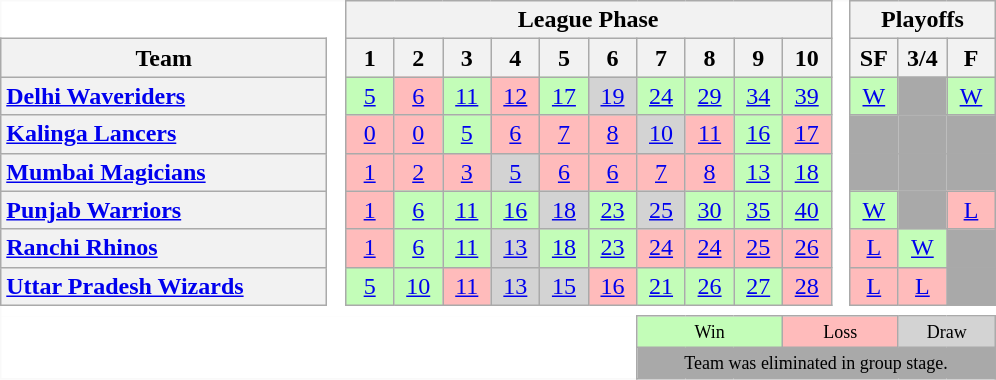<table class="wikitable" style="border:none">
<tr>
<td style="background:white; border:none"></td>
<td rowspan="8"  style="width:5px;; border:none; background:white;"></td>
<th colspan="10"><span>League Phase</span></th>
<td rowspan="8"  style="width:5px;; border:none; background:white;"></td>
<th colspan="3"><span>Playoffs</span></th>
</tr>
<tr>
<th style="width:210px; vertical-align:center;">Team</th>
<th width=25>1</th>
<th width=25>2</th>
<th width=25>3</th>
<th width=25>4</th>
<th width=25>5</th>
<th width=25>6</th>
<th width=25>7</th>
<th width=25>8</th>
<th width=25>9</th>
<th width=25>10</th>
<th width=25><span>SF</span></th>
<th width=25><span>3/4</span></th>
<th width=25><span>F</span></th>
</tr>
<tr>
<th style="width:105px; text-align:left;"><a href='#'>Delhi Waveriders</a></th>
<td style="text-align:center; background:#c3fdb8;"><a href='#'>5</a></td>
<td style="text-align:center; background:#fbb;"><a href='#'>6</a></td>
<td style="text-align:center; background:#c3fdb8;"><a href='#'>11</a></td>
<td style="text-align:center; background:#fbb;"><a href='#'>12</a></td>
<td style="text-align:center; background:#c3fdb8;"><a href='#'>17</a></td>
<td style="text-align:center; background:#d3d3d3;"><a href='#'>19</a></td>
<td style="text-align:center; background:#c3fdb8;"><a href='#'>24</a></td>
<td style="text-align:center; background:#c3fdb8;"><a href='#'>29</a></td>
<td style="text-align:center; background:#c3fdb8;"><a href='#'>34</a></td>
<td style="text-align:center; background:#c3fdb8;"><a href='#'>39</a></td>
<td style="text-align:center; background:#c3fdb8;"><a href='#'>W</a></td>
<td style="text-align:center; background:#a9a9a9;"></td>
<td style="text-align:center; background:#c3fdb8;"><a href='#'>W</a></td>
</tr>
<tr>
<th style="width:105px; text-align:left;"><a href='#'>Kalinga Lancers</a></th>
<td style="text-align:center; background:#fbb;"><a href='#'>0</a></td>
<td style="text-align:center; background:#fbb;"><a href='#'>0</a></td>
<td style="text-align:center; background:#c3fdb8;"><a href='#'>5</a></td>
<td style="text-align:center; background:#fbb;"><a href='#'>6</a></td>
<td style="text-align:center; background:#fbb;"><a href='#'>7</a></td>
<td style="text-align:center; background:#fbb;"><a href='#'>8</a></td>
<td style="text-align:center; background:#d3d3d3;"><a href='#'>10</a></td>
<td style="text-align:center; background:#fbb;"><a href='#'>11</a></td>
<td style="text-align:center; background:#c3fdb8;"><a href='#'>16</a></td>
<td style="text-align:center; background:#fbb;"><a href='#'>17</a></td>
<td style="text-align:center; background:#a9a9a9; border-right:none"></td>
<td style="text-align:center; background:#a9a9a9; border-left:none; border-right:none"></td>
<td style="text-align:center; background:#a9a9a9; border-left:none;"></td>
</tr>
<tr>
<th style="width:105px; text-align:left;"><a href='#'>Mumbai Magicians</a></th>
<td style="text-align:center; background:#fbb;"><a href='#'>1</a></td>
<td style="text-align:center; background:#fbb;"><a href='#'>2</a></td>
<td style="text-align:center; background:#fbb;"><a href='#'>3</a></td>
<td style="text-align:center; background:#d3d3d3;"><a href='#'>5</a></td>
<td style="text-align:center; background:#fbb;"><a href='#'>6</a></td>
<td style="text-align:center; background:#fbb;"><a href='#'>6</a></td>
<td style="text-align:center; background:#fbb;"><a href='#'>7</a></td>
<td style="text-align:center; background:#fbb;"><a href='#'>8</a></td>
<td style="text-align:center; background:#c3fdb8;"><a href='#'>13</a></td>
<td style="text-align:center; background:#c3fdb8;"><a href='#'>18</a></td>
<td style="text-align:center; background:#a9a9a9; border-right:none"></td>
<td style="text-align:center; background:#a9a9a9; border-left:none; border-right:none"></td>
<td style="text-align:center; background:#a9a9a9; border-left:none;"></td>
</tr>
<tr>
<th style="width:105px; text-align:left;"><a href='#'>Punjab Warriors</a></th>
<td style="text-align:center; background:#fbb;"><a href='#'>1</a></td>
<td style="text-align:center; background:#c3fdb8;"><a href='#'>6</a></td>
<td style="text-align:center; background:#c3fdb8;"><a href='#'>11</a></td>
<td style="text-align:center; background:#c3fdb8;"><a href='#'>16</a></td>
<td style="text-align:center; background:#d3d3d3;"><a href='#'>18</a></td>
<td style="text-align:center; background:#c3fdb8;"><a href='#'>23</a></td>
<td style="text-align:center; background:#d3d3d3;"><a href='#'>25</a></td>
<td style="text-align:center; background:#c3fdb8;"><a href='#'>30</a></td>
<td style="text-align:center; background:#c3fdb8;"><a href='#'>35</a></td>
<td style="text-align:center; background:#c3fdb8;"><a href='#'>40</a></td>
<td style="text-align:center; background:#c3fdb8;"><a href='#'>W</a></td>
<td style="text-align:center; background:#a9a9a9;"></td>
<td style="text-align:center; background:#fbb;"><a href='#'>L</a></td>
</tr>
<tr>
<th style="width:105px; text-align:left;"><a href='#'>Ranchi Rhinos</a></th>
<td style="text-align:center; background:#fbb;"><a href='#'>1</a></td>
<td style="text-align:center; background:#c3fdb8;"><a href='#'>6</a></td>
<td style="text-align:center; background:#c3fdb8;"><a href='#'>11</a></td>
<td style="text-align:center; background:#d3d3d3;"><a href='#'>13</a></td>
<td style="text-align:center; background:#c3fdb8;"><a href='#'>18</a></td>
<td style="text-align:center; background:#c3fdb8;"><a href='#'>23</a></td>
<td style="text-align:center; background:#fbb;"><a href='#'>24</a></td>
<td style="text-align:center; background:#fbb;"><a href='#'>24</a></td>
<td style="text-align:center; background:#fbb;"><a href='#'>25</a></td>
<td style="text-align:center; background:#fbb;"><a href='#'>26</a></td>
<td style="text-align:center; background:#fbb;"><a href='#'>L</a></td>
<td style="text-align:center; background:#c3fdb8;"><a href='#'>W</a></td>
<td style="text-align:center; background:#a9a9a9;"></td>
</tr>
<tr>
<th style="width:105px; text-align:left;"><a href='#'>Uttar Pradesh Wizards</a></th>
<td style="text-align:center; background:#c3fdb8;"><a href='#'>5</a></td>
<td style="text-align:center; background:#c3fdb8;"><a href='#'>10</a></td>
<td style="text-align:center; background:#fbb;"><a href='#'>11</a></td>
<td style="text-align:center; background:#d3d3d3;"><a href='#'>13</a></td>
<td style="text-align:center; background:#d3d3d3;"><a href='#'>15</a></td>
<td style="text-align:center; background:#fbb;"><a href='#'>16</a></td>
<td style="text-align:center; background:#c3fdb8;"><a href='#'>21</a></td>
<td style="text-align:center; background:#c3fdb8;"><a href='#'>26</a></td>
<td style="text-align:center; background:#c3fdb8;"><a href='#'>27</a></td>
<td style="text-align:center; background:#fbb;"><a href='#'>28</a></td>
<td style="text-align:center; background:#fbb;"><a href='#'>L</a></td>
<td style="text-align:center; background:#fbb;"><a href='#'>L</a></td>
<td style="text-align:center; background:#a9a9a9;"></td>
</tr>
<tr style="background:white;">
<td style="border:none"></td>
<td style="border:none"></td>
<td colspan="12" style="border:none"></td>
<td style="border:none"></td>
<td colspan="3" style="border:none"></td>
</tr>
<tr style="font-size:75%">
<td colspan="8" style="background:white; border:none; vertical-align:center"><br></td>
<td colspan="3" style="text-align:center; background:#c3fdb8;">Win</td>
<td colspan="3" style="text-align:center; background:#fbb;">Loss</td>
<td colspan="3" style="text-align:center; background:#d3d3d3;">Draw</td>
</tr>
<tr style="font-size:75%">
<td colspan="8" style="background:white; border:none; vertical-align:top"><br></td>
<td colspan="8" style="background:#a9a9a9; text-align:center; vertical-align:center">Team was eliminated in group stage.</td>
</tr>
</table>
